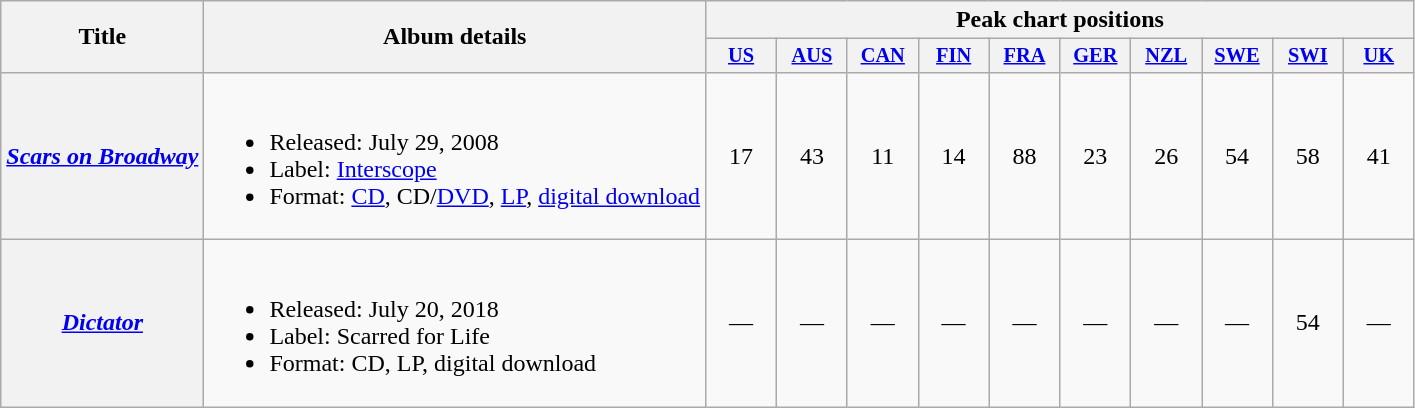<table class="wikitable plainrowheaders">
<tr>
<th rowspan="2">Title</th>
<th rowspan="2">Album details</th>
<th colspan="10">Peak chart positions</th>
</tr>
<tr>
<th style="width:3em;font-size:85%"><a href='#'>US</a><br></th>
<th style="width:3em;font-size:85%"><a href='#'>AUS</a><br></th>
<th style="width:3em;font-size:85%"><a href='#'>CAN</a><br></th>
<th style="width:3em;font-size:85%"><a href='#'>FIN</a><br></th>
<th style="width:3em;font-size:85%"><a href='#'>FRA</a><br></th>
<th style="width:3em;font-size:85%"><a href='#'>GER</a><br></th>
<th style="width:3em;font-size:85%"><a href='#'>NZL</a><br></th>
<th style="width:3em;font-size:85%"><a href='#'>SWE</a><br></th>
<th style="width:3em;font-size:85%"><a href='#'>SWI</a><br></th>
<th style="width:3em;font-size:85%"><a href='#'>UK</a><br></th>
</tr>
<tr>
<th scope="row"><em><a href='#'>Scars on Broadway</a></em></th>
<td><br><ul><li>Released: July 29, 2008</li><li>Label: <a href='#'>Interscope</a></li><li>Format: <a href='#'>CD</a>, CD/<a href='#'>DVD</a>, <a href='#'>LP</a>, <a href='#'>digital download</a></li></ul></td>
<td style="text-align:center;">17</td>
<td style="text-align:center;">43</td>
<td style="text-align:center;">11</td>
<td style="text-align:center;">14</td>
<td style="text-align:center;">88</td>
<td style="text-align:center;">23</td>
<td style="text-align:center;">26</td>
<td style="text-align:center;">54</td>
<td style="text-align:center;">58</td>
<td style="text-align:center;">41</td>
</tr>
<tr>
<th scope="row"><em><a href='#'>Dictator</a></em></th>
<td><br><ul><li>Released: July 20, 2018</li><li>Label: Scarred for Life</li><li>Format: CD, LP, digital download</li></ul></td>
<td style="text-align:center;">—</td>
<td style="text-align:center;">—</td>
<td style="text-align:center;">—</td>
<td style="text-align:center;">—</td>
<td style="text-align:center;">—</td>
<td style="text-align:center;">—</td>
<td style="text-align:center;">—</td>
<td style="text-align:center;">—</td>
<td style="text-align:center;">54</td>
<td style="text-align:center;">—</td>
</tr>
</table>
